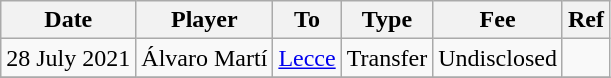<table class="wikitable">
<tr>
<th>Date</th>
<th>Player</th>
<th>To</th>
<th>Type</th>
<th>Fee</th>
<th>Ref</th>
</tr>
<tr>
<td>28 July 2021</td>
<td> Álvaro Martí</td>
<td> <a href='#'>Lecce</a></td>
<td align=center>Transfer</td>
<td align=center>Undisclosed</td>
<td align=center></td>
</tr>
<tr>
</tr>
</table>
